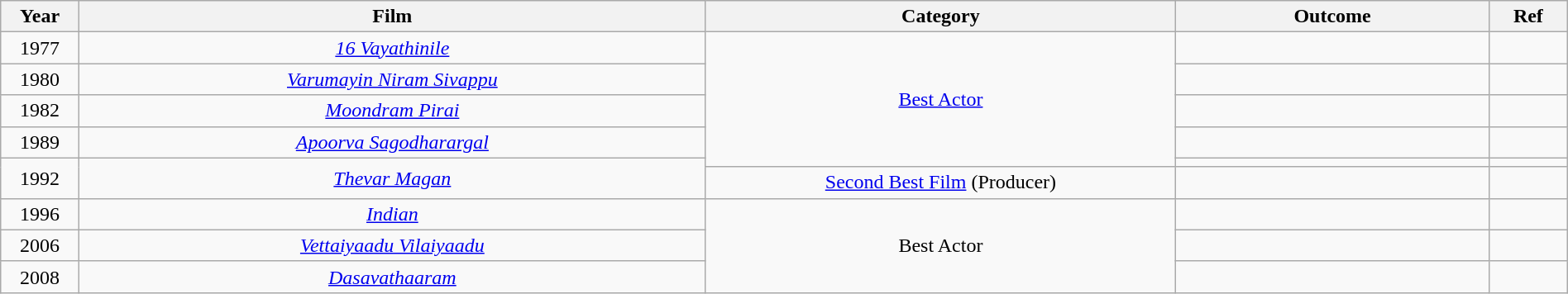<table class="wikitable" style="width:100%;">
<tr>
<th width=5%>Year</th>
<th style="width:40%;">Film</th>
<th style="width:30%;">Category</th>
<th style="width:20%;">Outcome</th>
<th style="width:5%;">Ref</th>
</tr>
<tr>
<td style="text-align:center;">1977</td>
<td style="text-align:center;"><em><a href='#'>16 Vayathinile</a></em></td>
<td rowspan="5" style="text-align:center;"><a href='#'>Best Actor</a></td>
<td></td>
<td></td>
</tr>
<tr>
<td style="text-align:center;">1980</td>
<td style="text-align:center;"><em><a href='#'>Varumayin Niram Sivappu</a></em></td>
<td></td>
<td></td>
</tr>
<tr>
<td style="text-align:center;">1982</td>
<td style="text-align:center;"><em><a href='#'>Moondram Pirai</a></em></td>
<td></td>
<td></td>
</tr>
<tr>
<td style="text-align:center;">1989</td>
<td style="text-align:center;"><em><a href='#'>Apoorva Sagodharargal</a></em></td>
<td></td>
<td></td>
</tr>
<tr>
<td rowspan="2" style="text-align:center;">1992</td>
<td rowspan="2" style="text-align:center;"><em><a href='#'>Thevar Magan</a></em></td>
<td></td>
<td></td>
</tr>
<tr>
<td style="text-align:center;"><a href='#'>Second Best Film</a> (Producer)</td>
<td></td>
<td></td>
</tr>
<tr>
<td style="text-align:center;">1996</td>
<td style="text-align:center;"><em><a href='#'>Indian</a></em></td>
<td rowspan="3" style="text-align:center;">Best Actor</td>
<td></td>
<td></td>
</tr>
<tr>
<td style="text-align:center;">2006</td>
<td style="text-align:center;"><em><a href='#'>Vettaiyaadu Vilaiyaadu</a></em></td>
<td></td>
<td></td>
</tr>
<tr>
<td style="text-align:center;">2008</td>
<td style="text-align:center;"><em><a href='#'>Dasavathaaram</a></em></td>
<td></td>
<td></td>
</tr>
</table>
